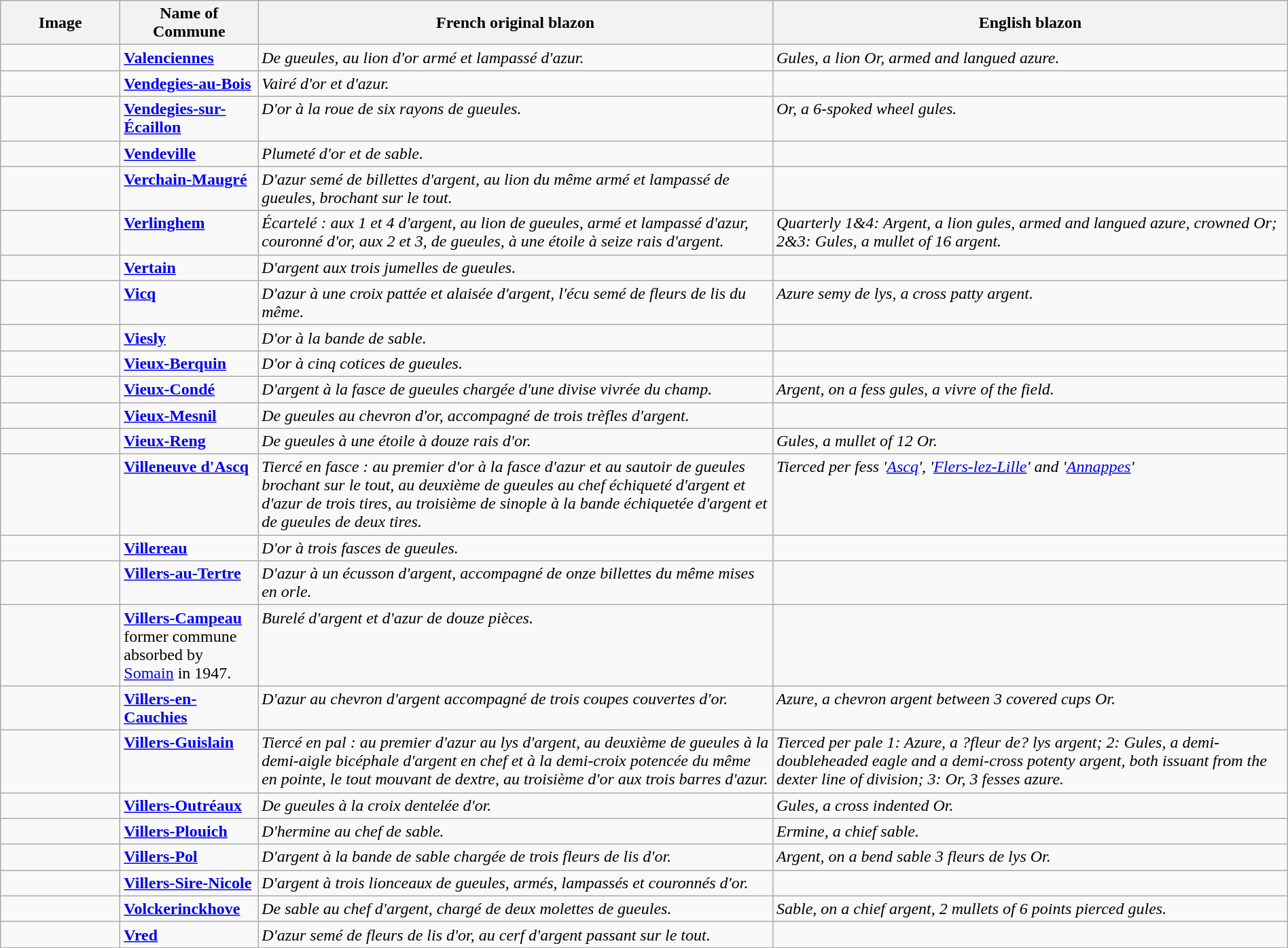<table class="wikitable" width="100%">
<tr>
<th width="110">Image</th>
<th>Name of Commune</th>
<th width="40%">French original blazon</th>
<th width="40%">English blazon</th>
</tr>
<tr valign=top>
<td align=center></td>
<td><strong><a href='#'>Valenciennes</a></strong></td>
<td><em>De gueules, au lion d'or armé et lampassé d'azur.</em></td>
<td><em>Gules, a lion Or, armed and langued azure.</em></td>
</tr>
<tr valign=top>
<td align=center></td>
<td><strong><a href='#'>Vendegies-au-Bois</a></strong></td>
<td><em>Vairé d'or et d'azur.</em></td>
<td></td>
</tr>
<tr valign=top>
<td align=center></td>
<td><strong><a href='#'>Vendegies-sur-Écaillon</a></strong></td>
<td><em>D'or à la roue de six rayons de gueules.</em></td>
<td><em>Or, a 6-spoked wheel gules.</em></td>
</tr>
<tr valign=top>
<td align=center></td>
<td><strong><a href='#'>Vendeville</a></strong></td>
<td><em>Plumeté d'or et de sable.</em></td>
<td></td>
</tr>
<tr valign=top>
<td align=center></td>
<td><strong><a href='#'>Verchain-Maugré</a></strong></td>
<td><em>D'azur semé de billettes d'argent, au lion du même armé et lampassé de gueules, brochant sur le tout.</em></td>
<td></td>
</tr>
<tr valign=top>
<td align=center></td>
<td><strong><a href='#'>Verlinghem</a></strong></td>
<td><em>Écartelé : aux 1 et 4 d'argent, au lion de gueules, armé et lampassé d'azur, couronné d'or, aux 2 et 3, de gueules, à une étoile à seize rais d'argent.</em></td>
<td><em>Quarterly 1&4: Argent, a lion gules, armed and langued azure, crowned Or; 2&3: Gules, a mullet of 16 argent.</em></td>
</tr>
<tr valign=top>
<td align=center></td>
<td><strong><a href='#'>Vertain</a></strong></td>
<td><em>D'argent aux trois jumelles de gueules.</em></td>
<td></td>
</tr>
<tr valign=top>
<td align=center></td>
<td><strong><a href='#'>Vicq</a></strong></td>
<td><em>D'azur à une croix pattée et alaisée d'argent, l'écu semé de fleurs de lis du même.</em></td>
<td><em>Azure semy de lys, a cross patty argent.</em></td>
</tr>
<tr valign=top>
<td align=center></td>
<td><strong><a href='#'>Viesly</a></strong></td>
<td><em>D'or à la bande de sable.</em></td>
<td></td>
</tr>
<tr valign=top>
<td align=center></td>
<td><strong><a href='#'>Vieux-Berquin</a></strong></td>
<td><em>D'or à cinq cotices de gueules.</em></td>
<td></td>
</tr>
<tr valign=top>
<td align=center></td>
<td><strong><a href='#'>Vieux-Condé</a></strong></td>
<td><em>D'argent à la fasce de gueules chargée d'une divise vivrée du champ.</em></td>
<td><em>Argent, on a fess gules, a vivre of the field.</em></td>
</tr>
<tr valign=top>
<td align=center></td>
<td><strong><a href='#'>Vieux-Mesnil</a></strong></td>
<td><em>De gueules au chevron d'or, accompagné de trois trèfles d'argent.</em></td>
<td></td>
</tr>
<tr valign=top>
<td align=center></td>
<td><strong><a href='#'>Vieux-Reng</a></strong></td>
<td><em>De gueules à une étoile à douze rais d'or.</em></td>
<td><em>Gules, a mullet of 12 Or.</em></td>
</tr>
<tr valign=top>
<td align=center></td>
<td><strong><a href='#'>Villeneuve d'Ascq</a></strong></td>
<td><em>Tiercé en fasce : au premier d'or à la fasce d'azur et au sautoir de gueules brochant sur le tout, au deuxième de gueules au chef échiqueté d'argent et d'azur de trois tires, au troisième de sinople à la bande échiquetée d'argent et de gueules de deux tires.</em></td>
<td><em>Tierced per fess '<a href='#'>Ascq</a>', '<a href='#'>Flers-lez-Lille</a>' and '<a href='#'>Annappes</a>' </em></td>
</tr>
<tr valign=top>
<td align=center></td>
<td><strong><a href='#'>Villereau</a></strong></td>
<td><em>D'or à trois fasces de gueules.</em></td>
<td></td>
</tr>
<tr valign=top>
<td align=center></td>
<td><strong><a href='#'>Villers-au-Tertre</a></strong></td>
<td><em>D'azur à un écusson d'argent, accompagné de onze billettes du même mises en orle.</em></td>
<td></td>
</tr>
<tr valign=top>
<td align=center></td>
<td><strong><a href='#'>Villers-Campeau</a></strong> former commune absorbed by <a href='#'>Somain</a> in 1947.</td>
<td><em>Burelé d'argent et d'azur de douze pièces.</em></td>
<td></td>
</tr>
<tr valign=top>
<td align=center></td>
<td><strong><a href='#'>Villers-en-Cauchies</a></strong></td>
<td><em>D'azur au chevron d'argent accompagné de trois coupes couvertes d'or.</em></td>
<td><em>Azure, a chevron argent between 3 covered cups Or.</em></td>
</tr>
<tr valign=top>
<td align=center></td>
<td><strong><a href='#'>Villers-Guislain</a></strong></td>
<td><em>Tiercé en pal : au premier d'azur au lys d'argent, au deuxième de gueules à la demi-aigle bicéphale d'argent en chef et à la demi-croix potencée du même en pointe, le tout mouvant de dextre, au troisième d'or aux trois barres d'azur.</em></td>
<td><em>Tierced per pale 1: Azure, a ?fleur de? lys argent; 2: Gules, a demi- doubleheaded eagle and a demi-cross potenty argent, both issuant from the dexter line of division; 3: Or, 3 fesses azure.</em></td>
</tr>
<tr valign=top>
<td align=center></td>
<td><strong><a href='#'>Villers-Outréaux</a></strong></td>
<td><em>De gueules à la croix dentelée d'or.</em></td>
<td><em>Gules, a cross indented Or.</em></td>
</tr>
<tr valign=top>
<td align=center></td>
<td><strong><a href='#'>Villers-Plouich</a></strong></td>
<td><em>D'hermine au chef de sable.</em></td>
<td><em>Ermine, a chief sable.</em></td>
</tr>
<tr valign=top>
<td align=center></td>
<td><strong><a href='#'>Villers-Pol</a></strong></td>
<td><em>D'argent à la bande de sable chargée de trois fleurs de lis d'or.</em></td>
<td><em>Argent, on a bend sable 3 fleurs de lys Or.</em></td>
</tr>
<tr valign=top>
<td align=center></td>
<td><strong><a href='#'>Villers-Sire-Nicole</a></strong></td>
<td><em>D'argent à trois lionceaux de gueules, armés, lampassés et couronnés d'or.</em></td>
<td></td>
</tr>
<tr valign=top>
<td align=center></td>
<td><strong><a href='#'>Volckerinckhove</a></strong></td>
<td><em>De sable au chef d'argent, chargé de deux molettes de gueules.</em></td>
<td><em>Sable, on a chief argent, 2 mullets of 6 points pierced gules.</em></td>
</tr>
<tr valign=top>
<td align=center></td>
<td><strong><a href='#'>Vred</a></strong></td>
<td><em>D'azur semé de fleurs de lis d'or, au cerf d'argent passant sur le tout.</em></td>
<td></td>
</tr>
</table>
